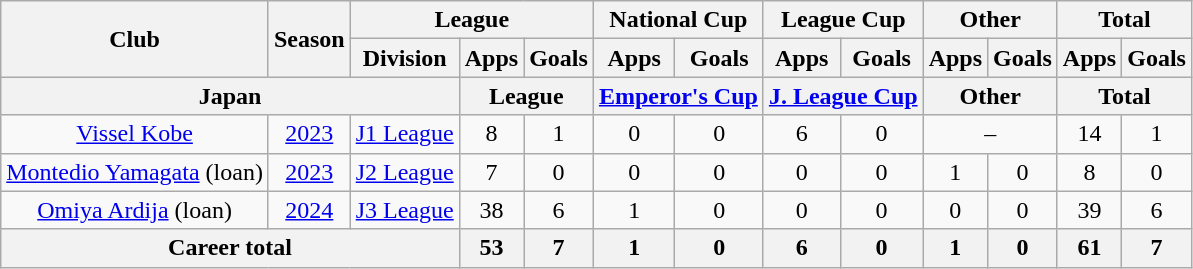<table class="wikitable" style="text-align:center">
<tr>
<th rowspan=2>Club</th>
<th rowspan=2>Season</th>
<th colspan=3>League</th>
<th colspan=2>National Cup</th>
<th colspan=2>League Cup</th>
<th colspan=2>Other</th>
<th colspan=2>Total</th>
</tr>
<tr>
<th>Division</th>
<th>Apps</th>
<th>Goals</th>
<th>Apps</th>
<th>Goals</th>
<th>Apps</th>
<th>Goals</th>
<th>Apps</th>
<th>Goals</th>
<th>Apps</th>
<th>Goals</th>
</tr>
<tr>
<th colspan=3>Japan</th>
<th colspan=2>League</th>
<th colspan=2><a href='#'>Emperor's Cup</a></th>
<th colspan=2><a href='#'>J. League Cup</a></th>
<th colspan=2>Other</th>
<th colspan=2>Total</th>
</tr>
<tr>
<td><a href='#'>Vissel Kobe</a></td>
<td><a href='#'>2023</a></td>
<td><a href='#'>J1 League</a></td>
<td>8</td>
<td>1</td>
<td>0</td>
<td>0</td>
<td>6</td>
<td>0</td>
<td colspan="2">–</td>
<td>14</td>
<td>1</td>
</tr>
<tr>
<td><a href='#'>Montedio Yamagata</a> (loan)</td>
<td><a href='#'>2023</a></td>
<td><a href='#'>J2 League</a></td>
<td>7</td>
<td>0</td>
<td>0</td>
<td>0</td>
<td>0</td>
<td>0</td>
<td>1</td>
<td>0</td>
<td>8</td>
<td>0</td>
</tr>
<tr>
<td><a href='#'>Omiya Ardija</a> (loan)</td>
<td><a href='#'>2024</a></td>
<td><a href='#'>J3 League</a></td>
<td>38</td>
<td>6</td>
<td>1</td>
<td>0</td>
<td>0</td>
<td>0</td>
<td>0</td>
<td>0</td>
<td>39</td>
<td>6</td>
</tr>
<tr>
<th colspan=3>Career total</th>
<th>53</th>
<th>7</th>
<th>1</th>
<th>0</th>
<th>6</th>
<th>0</th>
<th>1</th>
<th>0</th>
<th>61</th>
<th>7</th>
</tr>
</table>
